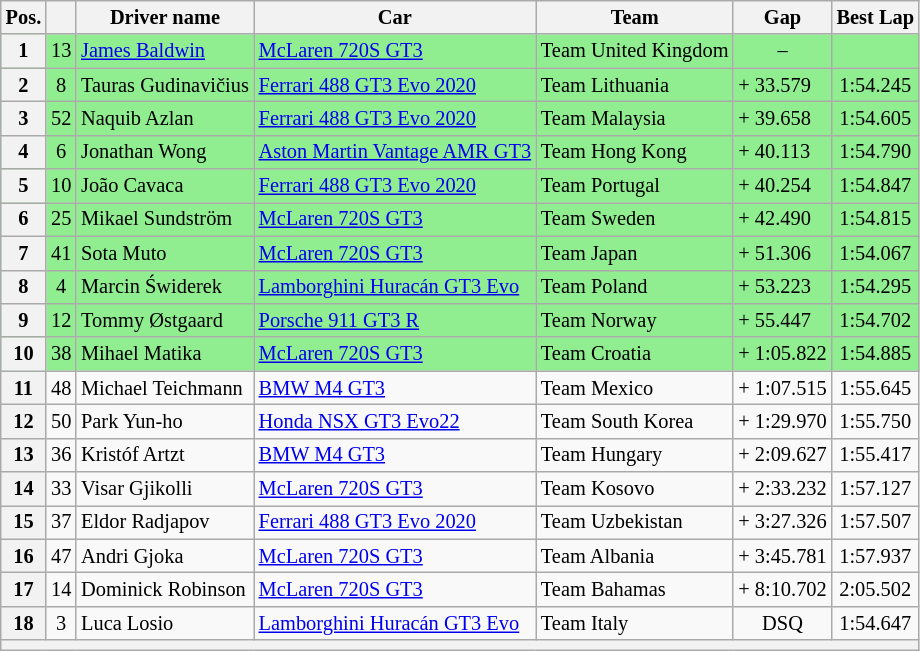<table class="wikitable" style="font-size: 85%;">
<tr>
<th scope="col">Pos.</th>
<th scope="col"></th>
<th scope="col">Driver name</th>
<th scope="col">Car</th>
<th scope="col">Team</th>
<th scope="col">Gap</th>
<th scope="col">Best Lap</th>
</tr>
<tr style="background:lightgreen;">
<th>1</th>
<td align="middle">13</td>
<td><a href='#'>James Baldwin</a></td>
<td><a href='#'>McLaren 720S GT3</a></td>
<td> Team United Kingdom</td>
<td align="middle">–</td>
<td align="middle"></td>
</tr>
<tr style="background:lightgreen;">
<th>2</th>
<td align="middle">8</td>
<td>Tauras Gudinavičius</td>
<td><a href='#'>Ferrari 488 GT3 Evo 2020</a></td>
<td> Team Lithuania</td>
<td>+ 33.579</td>
<td align="middle">1:54.245</td>
</tr>
<tr style="background:lightgreen;">
<th>3</th>
<td align="middle">52</td>
<td>Naquib Azlan</td>
<td><a href='#'>Ferrari 488 GT3 Evo 2020</a></td>
<td> Team Malaysia</td>
<td>+ 39.658</td>
<td align="middle">1:54.605</td>
</tr>
<tr style="background:lightgreen;">
<th>4</th>
<td align="middle">6</td>
<td>Jonathan Wong</td>
<td><a href='#'>Aston Martin Vantage AMR GT3</a></td>
<td> Team Hong Kong</td>
<td>+ 40.113</td>
<td align="middle">1:54.790</td>
</tr>
<tr style="background:lightgreen;">
<th>5</th>
<td align="middle">10</td>
<td>João Cavaca</td>
<td><a href='#'>Ferrari 488 GT3 Evo 2020</a></td>
<td> Team Portugal</td>
<td>+ 40.254</td>
<td align="middle">1:54.847</td>
</tr>
<tr style="background:lightgreen;">
<th>6</th>
<td align="middle">25</td>
<td>Mikael Sundström</td>
<td><a href='#'>McLaren 720S GT3</a></td>
<td> Team Sweden</td>
<td>+ 42.490</td>
<td align="middle">1:54.815</td>
</tr>
<tr style="background:lightgreen;">
<th>7</th>
<td align="middle">41</td>
<td>Sota Muto</td>
<td><a href='#'>McLaren 720S GT3</a></td>
<td> Team Japan</td>
<td>+ 51.306</td>
<td align="middle">1:54.067</td>
</tr>
<tr style="background:lightgreen;">
<th>8</th>
<td align="middle">4</td>
<td>Marcin Świderek</td>
<td><a href='#'>Lamborghini Huracán GT3 Evo</a></td>
<td> Team Poland</td>
<td>+ 53.223</td>
<td align="middle">1:54.295</td>
</tr>
<tr style="background:lightgreen;">
<th>9</th>
<td align="middle">12</td>
<td>Tommy Østgaard</td>
<td><a href='#'>Porsche 911 GT3 R</a></td>
<td> Team Norway</td>
<td>+ 55.447</td>
<td align="middle">1:54.702</td>
</tr>
<tr style="background:lightgreen;">
<th>10</th>
<td align="middle">38</td>
<td>Mihael Matika</td>
<td><a href='#'>McLaren 720S GT3</a></td>
<td> Team Croatia</td>
<td>+ 1:05.822</td>
<td align="middle">1:54.885</td>
</tr>
<tr>
<th>11</th>
<td align="middle">48</td>
<td>Michael Teichmann</td>
<td><a href='#'>BMW M4 GT3</a></td>
<td> Team Mexico</td>
<td>+ 1:07.515</td>
<td align="middle">1:55.645</td>
</tr>
<tr>
<th>12</th>
<td align="middle">50</td>
<td>Park Yun-ho</td>
<td><a href='#'>Honda NSX GT3 Evo22</a></td>
<td> Team South Korea</td>
<td>+ 1:29.970</td>
<td align="middle">1:55.750</td>
</tr>
<tr>
<th>13</th>
<td align="middle">36</td>
<td>Kristóf Artzt</td>
<td><a href='#'>BMW M4 GT3</a></td>
<td> Team Hungary</td>
<td>+ 2:09.627</td>
<td align="middle">1:55.417</td>
</tr>
<tr>
<th>14</th>
<td align="middle">33</td>
<td>Visar Gjikolli</td>
<td><a href='#'>McLaren 720S GT3</a></td>
<td> Team Kosovo</td>
<td>+ 2:33.232</td>
<td align="middle">1:57.127</td>
</tr>
<tr>
<th>15</th>
<td align="middle">37</td>
<td>Eldor Radjapov</td>
<td><a href='#'>Ferrari 488 GT3 Evo 2020</a></td>
<td> Team Uzbekistan</td>
<td>+ 3:27.326</td>
<td align="middle">1:57.507</td>
</tr>
<tr>
<th>16</th>
<td align="middle">47</td>
<td>Andri Gjoka</td>
<td><a href='#'>McLaren 720S GT3</a></td>
<td> Team Albania</td>
<td>+ 3:45.781</td>
<td align="middle">1:57.937</td>
</tr>
<tr>
<th>17</th>
<td align="middle">14</td>
<td>Dominick Robinson</td>
<td><a href='#'>McLaren 720S GT3</a></td>
<td> Team Bahamas</td>
<td>+ 8:10.702</td>
<td align="middle">2:05.502</td>
</tr>
<tr>
<th>18</th>
<td align="middle">3</td>
<td>Luca Losio</td>
<td><a href='#'>Lamborghini Huracán GT3 Evo</a></td>
<td> Team Italy</td>
<td align="middle">DSQ</td>
<td align="middle">1:54.647</td>
</tr>
<tr>
<th colspan=9></th>
</tr>
</table>
